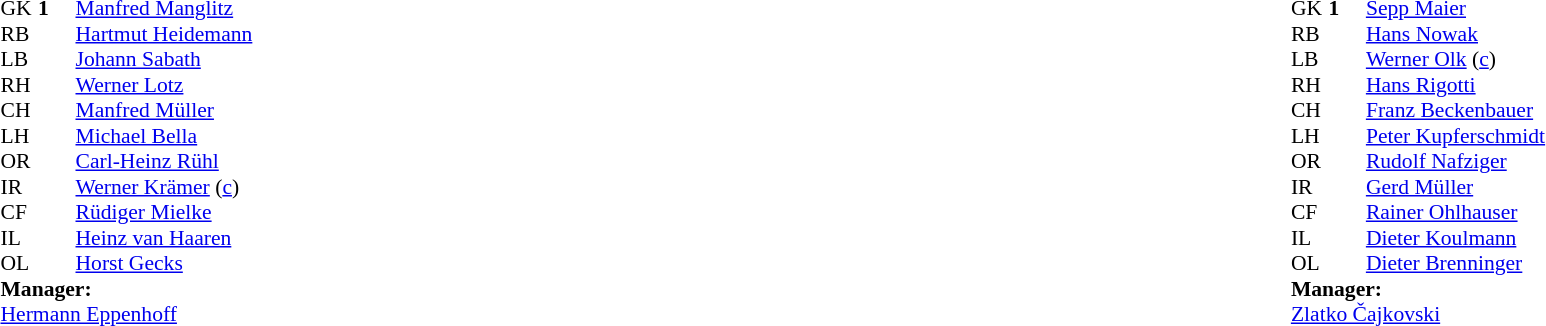<table width="100%">
<tr>
<td valign="top" width="40%"><br><table style="font-size:90%" cellspacing="0" cellpadding="0">
<tr>
<th width=25></th>
<th width=25></th>
</tr>
<tr>
<td>GK</td>
<td><strong>1</strong></td>
<td> <a href='#'>Manfred Manglitz</a></td>
</tr>
<tr>
<td>RB</td>
<td></td>
<td> <a href='#'>Hartmut Heidemann</a></td>
</tr>
<tr>
<td>LB</td>
<td></td>
<td> <a href='#'>Johann Sabath</a></td>
</tr>
<tr>
<td>RH</td>
<td></td>
<td> <a href='#'>Werner Lotz</a></td>
</tr>
<tr>
<td>CH</td>
<td></td>
<td> <a href='#'>Manfred Müller</a></td>
</tr>
<tr>
<td>LH</td>
<td></td>
<td> <a href='#'>Michael Bella</a></td>
</tr>
<tr>
<td>OR</td>
<td></td>
<td> <a href='#'>Carl-Heinz Rühl</a></td>
</tr>
<tr>
<td>IR</td>
<td></td>
<td> <a href='#'>Werner Krämer</a> (<a href='#'>c</a>)</td>
</tr>
<tr>
<td>CF</td>
<td></td>
<td> <a href='#'>Rüdiger Mielke</a></td>
</tr>
<tr>
<td>IL</td>
<td></td>
<td> <a href='#'>Heinz van Haaren</a></td>
</tr>
<tr>
<td>OL</td>
<td></td>
<td> <a href='#'>Horst Gecks</a></td>
</tr>
<tr>
<td colspan=3><strong>Manager:</strong></td>
</tr>
<tr>
<td colspan=3> <a href='#'>Hermann Eppenhoff</a></td>
</tr>
</table>
</td>
<td valign="top"></td>
<td valign="top" width="50%"><br><table style="font-size:90%; margin:auto" cellspacing="0" cellpadding="0">
<tr>
<th width=25></th>
<th width=25></th>
</tr>
<tr>
<td>GK</td>
<td><strong>1</strong></td>
<td> <a href='#'>Sepp Maier</a></td>
</tr>
<tr>
<td>RB</td>
<td></td>
<td> <a href='#'>Hans Nowak</a></td>
</tr>
<tr>
<td>LB</td>
<td></td>
<td> <a href='#'>Werner Olk</a> (<a href='#'>c</a>)</td>
</tr>
<tr>
<td>RH</td>
<td></td>
<td> <a href='#'>Hans Rigotti</a></td>
</tr>
<tr>
<td>CH</td>
<td></td>
<td> <a href='#'>Franz Beckenbauer</a></td>
</tr>
<tr>
<td>LH</td>
<td></td>
<td> <a href='#'>Peter Kupferschmidt</a></td>
</tr>
<tr>
<td>OR</td>
<td></td>
<td> <a href='#'>Rudolf Nafziger</a></td>
</tr>
<tr>
<td>IR</td>
<td></td>
<td> <a href='#'>Gerd Müller</a></td>
</tr>
<tr>
<td>CF</td>
<td></td>
<td> <a href='#'>Rainer Ohlhauser</a></td>
</tr>
<tr>
<td>IL</td>
<td></td>
<td> <a href='#'>Dieter Koulmann</a></td>
</tr>
<tr>
<td>OL</td>
<td></td>
<td> <a href='#'>Dieter Brenninger</a></td>
</tr>
<tr>
<td colspan=3><strong>Manager:</strong></td>
</tr>
<tr>
<td colspan=3> <a href='#'>Zlatko Čajkovski</a></td>
</tr>
</table>
</td>
</tr>
</table>
